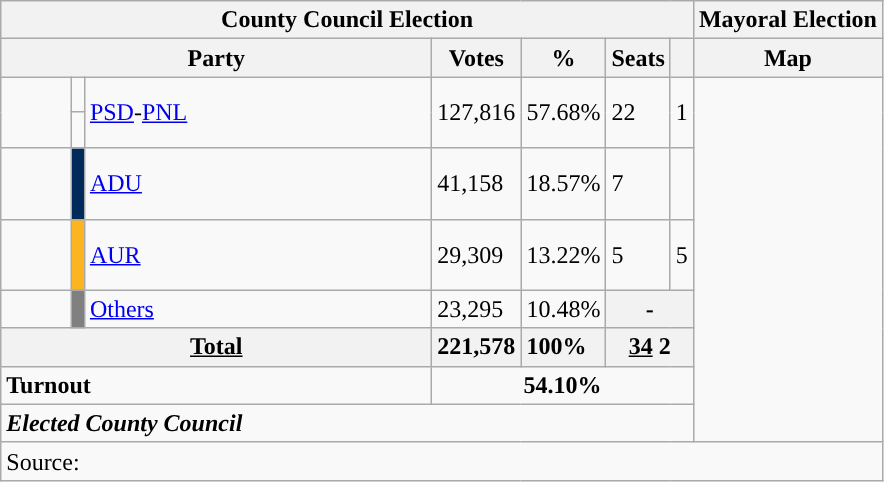<table class="wikitable" style="text-align:left">
<tr>
<th colspan="7">County Council Election</th>
<th>Mayoral Election</th>
</tr>
<tr>
<th colspan="3" width="280">Party</th>
<th>Votes</th>
<th>%</th>
<th>Seats</th>
<th></th>
<th>Map</th>
</tr>
<tr>
<td rowspan="2" width="40" height="40"></td>
<td width="1" style="color:inherit;background:"></td>
<td rowspan="2" align="left"><a href='#'>PSD</a>-<a href='#'>PNL</a></td>
<td rowspan="2">127,816</td>
<td rowspan="2">57.68%</td>
<td rowspan="2">22</td>
<td rowspan="2">1</td>
<td rowspan="8"></td>
</tr>
<tr>
<td style="color:inherit;background:"></td>
</tr>
<tr>
<td height="40"></td>
<td style="background:#002A59;"></td>
<td align="left"><a href='#'>ADU</a></td>
<td>41,158</td>
<td>18.57%</td>
<td>7</td>
<td></td>
</tr>
<tr>
<td height="40"></td>
<td style="background:#FCB521;"></td>
<td align="left"><a href='#'>AUR</a></td>
<td>29,309</td>
<td>13.22%</td>
<td>5</td>
<td>5</td>
</tr>
<tr>
<td></td>
<td style="background-color:Grey "></td>
<td align="left"><a href='#'>Others</a></td>
<td>23,295</td>
<td>10.48%</td>
<th colspan="2">-</th>
</tr>
<tr>
<th colspan="3"><strong><u>Total</u></strong></th>
<th style="text-align:left">221,578</th>
<th style="text-align:left">100%</th>
<th colspan="2"><strong><u>34</u></strong> 2</th>
</tr>
<tr>
<td colspan="3"><strong>Turnout</strong></td>
<td style="text-align: center" colspan="4"><strong>54.10%</strong></td>
</tr>
<tr>
<td colspan="7"><strong><em>Elected County Council</em></strong></td>
</tr>
<tr>
<td colspan="8">Source: </td>
</tr>
</table>
